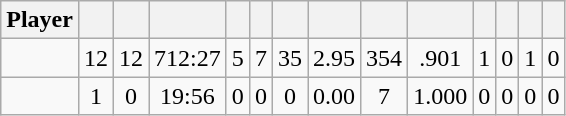<table class="wikitable sortable" style="text-align:center;">
<tr>
<th>Player</th>
<th></th>
<th></th>
<th></th>
<th></th>
<th></th>
<th></th>
<th></th>
<th></th>
<th></th>
<th></th>
<th></th>
<th></th>
<th></th>
</tr>
<tr>
<td></td>
<td>12</td>
<td>12</td>
<td>712:27</td>
<td>5</td>
<td>7</td>
<td>35</td>
<td>2.95</td>
<td>354</td>
<td>.901</td>
<td>1</td>
<td>0</td>
<td>1</td>
<td>0</td>
</tr>
<tr>
<td></td>
<td>1</td>
<td>0</td>
<td>19:56</td>
<td>0</td>
<td>0</td>
<td>0</td>
<td>0.00</td>
<td>7</td>
<td>1.000</td>
<td>0</td>
<td>0</td>
<td>0</td>
<td>0</td>
</tr>
</table>
